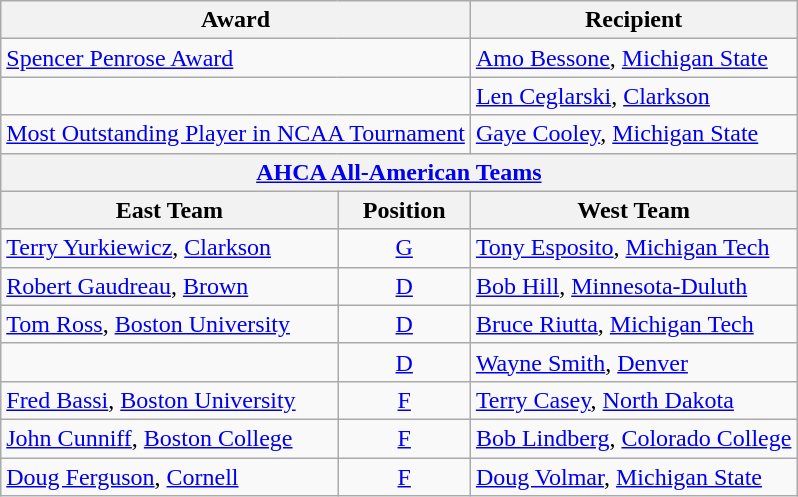<table class="wikitable">
<tr>
<th colspan=2>Award</th>
<th>Recipient</th>
</tr>
<tr>
<td colspan=2><a href='#'>Spencer Penrose Award</a></td>
<td><a href='#'>Amo Bessone</a>, <a href='#'>Michigan State</a></td>
</tr>
<tr>
<td colspan=2></td>
<td><a href='#'>Len Ceglarski</a>, <a href='#'>Clarkson</a></td>
</tr>
<tr>
<td colspan=2><a href='#'>Most Outstanding Player in NCAA Tournament</a></td>
<td><a href='#'>Gaye Cooley</a>, <a href='#'>Michigan State</a></td>
</tr>
<tr>
<th colspan=3><a href='#'>AHCA All-American Teams</a></th>
</tr>
<tr>
<th>East Team</th>
<th>  Position  </th>
<th>West Team</th>
</tr>
<tr>
<td><a href='#'>Terry Yurkiewicz</a>, <a href='#'>Clarkson</a></td>
<td align=center><a href='#'>G</a></td>
<td><a href='#'>Tony Esposito</a>, <a href='#'>Michigan Tech</a></td>
</tr>
<tr>
<td><a href='#'>Robert Gaudreau</a>, <a href='#'>Brown</a></td>
<td align=center><a href='#'>D</a></td>
<td><a href='#'>Bob Hill</a>, <a href='#'>Minnesota-Duluth</a></td>
</tr>
<tr>
<td><a href='#'>Tom Ross</a>, <a href='#'>Boston University</a></td>
<td align=center><a href='#'>D</a></td>
<td><a href='#'>Bruce Riutta</a>, <a href='#'>Michigan Tech</a></td>
</tr>
<tr>
<td></td>
<td align=center><a href='#'>D</a></td>
<td><a href='#'>Wayne Smith</a>, <a href='#'>Denver</a></td>
</tr>
<tr>
<td><a href='#'>Fred Bassi</a>, <a href='#'>Boston University</a></td>
<td align=center><a href='#'>F</a></td>
<td><a href='#'>Terry Casey</a>, <a href='#'>North Dakota</a></td>
</tr>
<tr>
<td><a href='#'>John Cunniff</a>, <a href='#'>Boston College</a></td>
<td align=center><a href='#'>F</a></td>
<td><a href='#'>Bob Lindberg</a>, <a href='#'>Colorado College</a></td>
</tr>
<tr>
<td><a href='#'>Doug Ferguson</a>, <a href='#'>Cornell</a></td>
<td align=center><a href='#'>F</a></td>
<td><a href='#'>Doug Volmar</a>, <a href='#'>Michigan State</a></td>
</tr>
</table>
